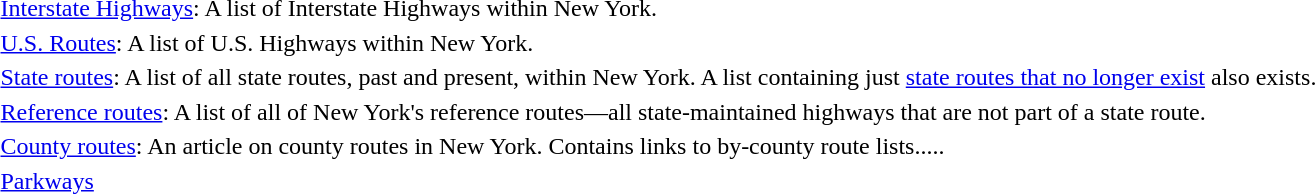<table class="toccolours" cellspacing="3px" style="margin: 0 0 1em 1em; text-align:left;">
<tr>
<td></td>
<td><a href='#'>Interstate Highways</a>: A list of Interstate Highways within New York.</td>
</tr>
<tr>
<td></td>
<td><a href='#'>U.S. Routes</a>: A list of U.S. Highways within New York.</td>
</tr>
<tr>
<td></td>
<td><a href='#'>State routes</a>: A list of all state routes, past and present, within New York. A list containing just <a href='#'>state routes that no longer exist</a> also exists.</td>
</tr>
<tr>
<td></td>
<td><a href='#'>Reference routes</a>: A list of all of New York's reference routes—all state-maintained highways that are not part of a state route.</td>
</tr>
<tr>
<td></td>
<td><a href='#'>County routes</a>: An article on county routes in New York. Contains links to by-county route lists.....</td>
</tr>
<tr>
<td></td>
<td><a href='#'>Parkways</a></td>
</tr>
</table>
